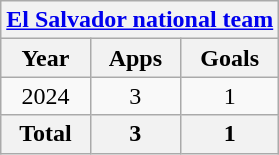<table class="wikitable" style="text-align:center">
<tr>
<th colspan=3><a href='#'>El Salvador national team</a></th>
</tr>
<tr>
<th>Year</th>
<th>Apps</th>
<th>Goals</th>
</tr>
<tr>
<td>2024</td>
<td>3</td>
<td>1</td>
</tr>
<tr>
<th>Total</th>
<th>3</th>
<th>1</th>
</tr>
</table>
